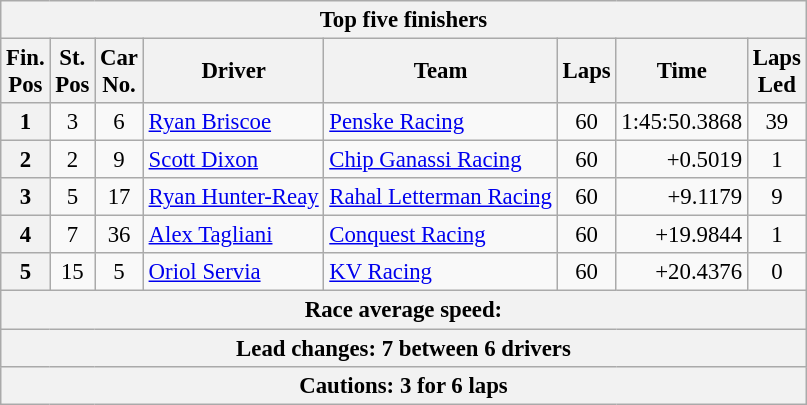<table class="wikitable" style="font-size:95%;text-align:center">
<tr>
<th colspan=9>Top five finishers</th>
</tr>
<tr>
<th>Fin.<br>Pos</th>
<th>St.<br>Pos</th>
<th>Car<br>No.</th>
<th>Driver</th>
<th>Team</th>
<th>Laps</th>
<th>Time</th>
<th>Laps<br>Led</th>
</tr>
<tr>
<th>1</th>
<td>3</td>
<td>6</td>
<td style="text-align:left"> <a href='#'>Ryan Briscoe</a></td>
<td style="text-align:left"><a href='#'>Penske Racing</a></td>
<td>60</td>
<td align=right>1:45:50.3868</td>
<td>39</td>
</tr>
<tr>
<th>2</th>
<td>2</td>
<td>9</td>
<td style="text-align:left"> <a href='#'>Scott Dixon</a></td>
<td style="text-align:left"><a href='#'>Chip Ganassi Racing</a></td>
<td>60</td>
<td align=right>+0.5019</td>
<td>1</td>
</tr>
<tr>
<th>3</th>
<td>5</td>
<td>17</td>
<td style="text-align:left"> <a href='#'>Ryan Hunter-Reay</a></td>
<td style="text-align:left"><a href='#'>Rahal Letterman Racing</a></td>
<td>60</td>
<td align=right>+9.1179</td>
<td>9</td>
</tr>
<tr>
<th>4</th>
<td>7</td>
<td>36</td>
<td style="text-align:left"> <a href='#'>Alex Tagliani</a></td>
<td style="text-align:left"><a href='#'>Conquest Racing</a></td>
<td>60</td>
<td align=right>+19.9844</td>
<td>1</td>
</tr>
<tr>
<th>5</th>
<td>15</td>
<td>5</td>
<td style="text-align:left"> <a href='#'>Oriol Servia</a></td>
<td style="text-align:left"><a href='#'>KV Racing</a></td>
<td>60</td>
<td align=right>+20.4376</td>
<td>0</td>
</tr>
<tr>
<th colspan=9>Race average speed: </th>
</tr>
<tr>
<th colspan=9>Lead changes: 7 between 6 drivers</th>
</tr>
<tr>
<th colspan=9>Cautions: 3 for 6 laps</th>
</tr>
</table>
